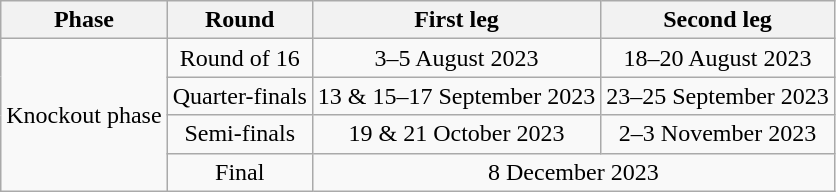<table class="wikitable" style="text-align:center">
<tr>
<th>Phase</th>
<th>Round</th>
<th>First leg</th>
<th>Second leg</th>
</tr>
<tr>
<td rowspan=4>Knockout phase</td>
<td>Round of 16</td>
<td>3–5 August 2023</td>
<td>18–20 August 2023</td>
</tr>
<tr>
<td>Quarter-finals</td>
<td>13 & 15–17 September 2023</td>
<td>23–25 September 2023</td>
</tr>
<tr>
<td>Semi-finals</td>
<td>19 & 21 October 2023</td>
<td>2–3 November 2023</td>
</tr>
<tr>
<td>Final</td>
<td colspan=2>8 December 2023</td>
</tr>
</table>
